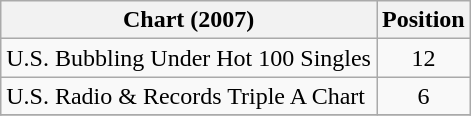<table class="wikitable">
<tr>
<th align="left">Chart (2007)</th>
<th align="left">Position</th>
</tr>
<tr>
<td align="left">U.S. Bubbling Under Hot 100 Singles</td>
<td align="center">12</td>
</tr>
<tr>
<td align="left">U.S. Radio & Records Triple A Chart</td>
<td align="center">6</td>
</tr>
<tr>
</tr>
</table>
